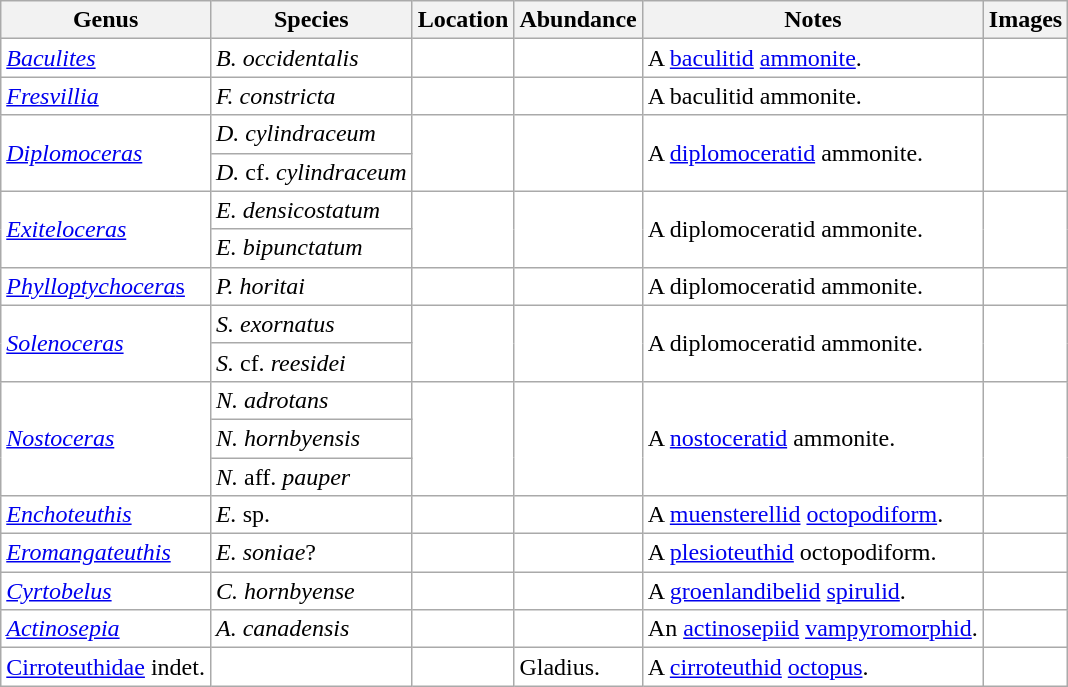<table class="wikitable" style="background:white">
<tr>
<th>Genus</th>
<th>Species</th>
<th>Location</th>
<th>Abundance</th>
<th>Notes</th>
<th>Images</th>
</tr>
<tr>
<td><em><a href='#'>Baculites</a></em></td>
<td><em>B. occidentalis</em></td>
<td></td>
<td></td>
<td>A <a href='#'>baculitid</a> <a href='#'>ammonite</a>.</td>
<td></td>
</tr>
<tr>
<td><em><a href='#'>Fresvillia</a></em></td>
<td><em>F. constricta</em></td>
<td></td>
<td></td>
<td>A baculitid ammonite.</td>
<td></td>
</tr>
<tr>
<td rowspan="2"><em><a href='#'>Diplomoceras</a></em></td>
<td><em>D. cylindraceum</em></td>
<td rowspan="2"></td>
<td rowspan="2"></td>
<td rowspan="2">A <a href='#'>diplomoceratid</a> ammonite.</td>
<td rowspan="2"></td>
</tr>
<tr>
<td><em>D.</em> cf. <em>cylindraceum</em></td>
</tr>
<tr>
<td rowspan="2"><em><a href='#'>Exiteloceras</a></em></td>
<td><em>E. densicostatum</em></td>
<td rowspan="2"></td>
<td rowspan="2"></td>
<td rowspan="2">A diplomoceratid ammonite.</td>
<td rowspan="2"></td>
</tr>
<tr>
<td><em>E. bipunctatum</em></td>
</tr>
<tr>
<td><a href='#'><em>Phylloptychocera</em>s</a></td>
<td><em>P. horitai</em></td>
<td></td>
<td></td>
<td>A diplomoceratid ammonite.</td>
<td></td>
</tr>
<tr>
<td rowspan="2"><em><a href='#'>Solenoceras</a></em></td>
<td><em>S. exornatus</em></td>
<td rowspan="2"></td>
<td rowspan="2"></td>
<td rowspan="2">A diplomoceratid ammonite.</td>
<td rowspan="2"></td>
</tr>
<tr>
<td><em>S.</em> cf. <em>reesidei</em></td>
</tr>
<tr>
<td rowspan="3"><em><a href='#'>Nostoceras</a></em></td>
<td><em>N. adrotans</em></td>
<td rowspan="3"></td>
<td rowspan="3"></td>
<td rowspan="3">A <a href='#'>nostoceratid</a> ammonite.</td>
<td rowspan="3"></td>
</tr>
<tr>
<td><em>N. hornbyensis</em></td>
</tr>
<tr>
<td><em>N.</em> aff. <em>pauper</em></td>
</tr>
<tr>
<td><em><a href='#'>Enchoteuthis</a></em></td>
<td><em>E.</em> sp.</td>
<td></td>
<td></td>
<td>A <a href='#'>muensterellid</a> <a href='#'>octopodiform</a>.</td>
<td></td>
</tr>
<tr>
<td><em><a href='#'>Eromangateuthis</a></em></td>
<td><em>E. soniae</em>?</td>
<td></td>
<td></td>
<td>A <a href='#'>plesioteuthid</a> octopodiform.</td>
<td></td>
</tr>
<tr>
<td><em><a href='#'>Cyrtobelus</a></em></td>
<td><em>C. hornbyense</em></td>
<td></td>
<td></td>
<td>A <a href='#'>groenlandibelid</a> <a href='#'>spirulid</a>.<em></em></td>
<td></td>
</tr>
<tr>
<td><em><a href='#'>Actinosepia</a></em></td>
<td><em>A. canadensis</em></td>
<td></td>
<td></td>
<td>An <a href='#'>actinosepiid</a> <a href='#'>vampyromorphid</a>.</td>
<td></td>
</tr>
<tr>
<td><a href='#'>Cirroteuthidae</a> indet.</td>
<td></td>
<td></td>
<td>Gladius.</td>
<td>A <a href='#'>cirroteuthid</a> <a href='#'>octopus</a>.</td>
<td></td>
</tr>
</table>
